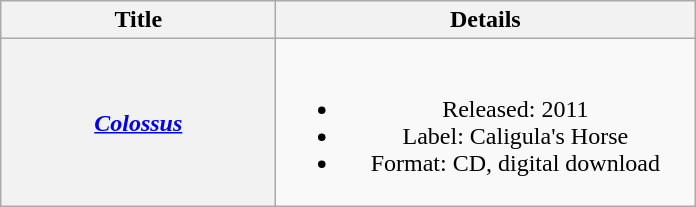<table class="wikitable plainrowheaders" style="text-align:center;" border="1">
<tr>
<th scope="col" rowspan="1" style="width:11em;">Title</th>
<th scope="col" rowspan="1" style="width:17em;">Details</th>
</tr>
<tr>
<th scope="row"><em><a href='#'>Colossus</a></em></th>
<td><br><ul><li>Released: 2011</li><li>Label: Caligula's Horse</li><li>Format: CD, digital download</li></ul></td>
</tr>
</table>
